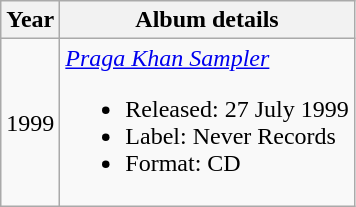<table class="wikitable">
<tr>
<th>Year</th>
<th>Album details</th>
</tr>
<tr>
<td>1999</td>
<td align="left"><em><a href='#'>Praga Khan Sampler</a></em><br><ul><li>Released: 27 July 1999</li><li>Label: Never Records</li><li>Format: CD</li></ul></td>
</tr>
</table>
